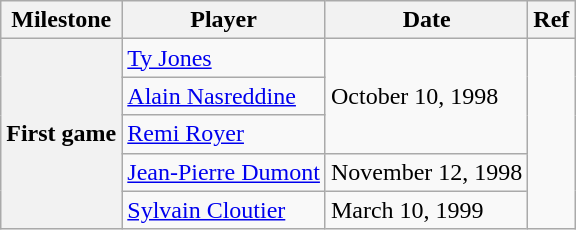<table class="wikitable">
<tr>
<th scope="col">Milestone</th>
<th scope="col">Player</th>
<th scope="col">Date</th>
<th scope="col">Ref</th>
</tr>
<tr>
<th rowspan=5>First game</th>
<td><a href='#'>Ty Jones</a></td>
<td rowspan=3>October 10, 1998</td>
<td rowspan=5></td>
</tr>
<tr>
<td><a href='#'>Alain Nasreddine</a></td>
</tr>
<tr>
<td><a href='#'>Remi Royer</a></td>
</tr>
<tr>
<td><a href='#'>Jean-Pierre Dumont</a></td>
<td>November 12, 1998</td>
</tr>
<tr>
<td><a href='#'>Sylvain Cloutier</a></td>
<td>March 10, 1999</td>
</tr>
</table>
